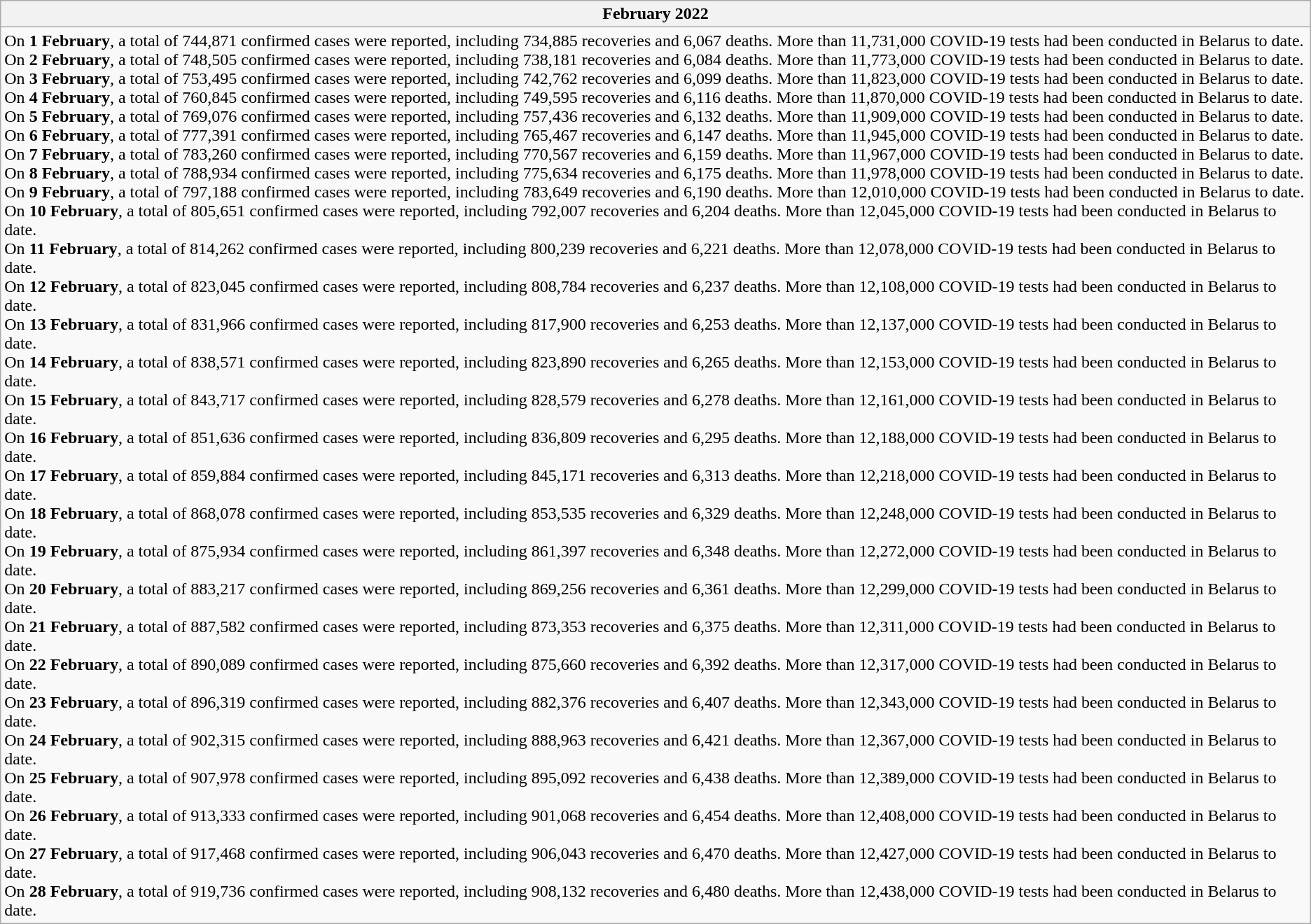<table class="wikitable mw-collapsible">
<tr>
<th>February 2022</th>
</tr>
<tr>
<td>On <strong>1 February</strong>, a total of 744,871 confirmed cases were reported, including 734,885 recoveries and 6,067 deaths. More than 11,731,000 COVID-19 tests had been conducted in Belarus to date.<br>On <strong>2 February</strong>, a total of 748,505 confirmed cases were reported, including 738,181 recoveries and 6,084 deaths. More than 11,773,000 COVID-19 tests had been conducted in Belarus to date.<br>On <strong>3 February</strong>, a total of 753,495 confirmed cases were reported, including 742,762 recoveries and 6,099 deaths. More than 11,823,000 COVID-19 tests had been conducted in Belarus to date.<br>On <strong>4 February</strong>, a total of 760,845 confirmed cases were reported, including 749,595 recoveries and 6,116 deaths. More than 11,870,000 COVID-19 tests had been conducted in Belarus to date.<br>On <strong>5 February</strong>, a total of 769,076 confirmed cases were reported, including 757,436 recoveries and 6,132 deaths. More than 11,909,000 COVID-19 tests had been conducted in Belarus to date.<br>On <strong>6 February</strong>, a total of 777,391 confirmed cases were reported, including 765,467 recoveries and 6,147 deaths. More than 11,945,000 COVID-19 tests had been conducted in Belarus to date.<br>On <strong>7 February</strong>, a total of 783,260 confirmed cases were reported, including 770,567 recoveries and 6,159 deaths. More than 11,967,000 COVID-19 tests had been conducted in Belarus to date.<br>On <strong>8 February</strong>, a total of 788,934 confirmed cases were reported, including 775,634 recoveries and 6,175 deaths. More than 11,978,000 COVID-19 tests had been conducted in Belarus to date.<br>On <strong>9 February</strong>, a total of 797,188 confirmed cases were reported, including 783,649 recoveries and 6,190 deaths. More than 12,010,000 COVID-19 tests had been conducted in Belarus to date.<br>On <strong>10 February</strong>, a total of 805,651 confirmed cases were reported, including 792,007 recoveries and 6,204 deaths. More than 12,045,000 COVID-19 tests had been conducted in Belarus to date.<br>On <strong>11 February</strong>, a total of 814,262 confirmed cases were reported, including 800,239 recoveries and 6,221 deaths. More than 12,078,000 COVID-19 tests had been conducted in Belarus to date.<br>On <strong>12 February</strong>, a total of 823,045 confirmed cases were reported, including 808,784 recoveries and 6,237 deaths. More than 12,108,000 COVID-19 tests had been conducted in Belarus to date.<br>On <strong>13 February</strong>, a total of 831,966 confirmed cases were reported, including 817,900 recoveries and 6,253 deaths. More than 12,137,000 COVID-19 tests had been conducted in Belarus to date.<br>On <strong>14 February</strong>, a total of 838,571 confirmed cases were reported, including 823,890 recoveries and 6,265 deaths. More than 12,153,000 COVID-19 tests had been conducted in Belarus to date.<br>On <strong>15 February</strong>, a total of 843,717 confirmed cases were reported, including 828,579 recoveries and 6,278 deaths. More than 12,161,000 COVID-19 tests had been conducted in Belarus to date.<br>On <strong>16 February</strong>, a total of 851,636 confirmed cases were reported, including 836,809 recoveries and 6,295 deaths. More than 12,188,000 COVID-19 tests had been conducted in Belarus to date.<br>On <strong>17 February</strong>, a total of 859,884 confirmed cases were reported, including 845,171 recoveries and 6,313 deaths. More than 12,218,000 COVID-19 tests had been conducted in Belarus to date.<br>On <strong>18 February</strong>, a total of 868,078 confirmed cases were reported, including 853,535 recoveries and 6,329 deaths. More than 12,248,000 COVID-19 tests had been conducted in Belarus to date.<br>On <strong>19 February</strong>, a total of 875,934 confirmed cases were reported, including 861,397 recoveries and 6,348 deaths. More than 12,272,000 COVID-19 tests had been conducted in Belarus to date.<br>On <strong>20 February</strong>, a total of 883,217 confirmed cases were reported, including 869,256 recoveries and 6,361 deaths. More than 12,299,000 COVID-19 tests had been conducted in Belarus to date.<br>On <strong>21 February</strong>, a total of 887,582 confirmed cases were reported, including 873,353 recoveries and 6,375 deaths. More than 12,311,000 COVID-19 tests had been conducted in Belarus to date.<br>On <strong>22 February</strong>, a total of 890,089 confirmed cases were reported, including 875,660 recoveries and 6,392 deaths. More than 12,317,000 COVID-19 tests had been conducted in Belarus to date.<br>On <strong>23 February</strong>, a total of 896,319 confirmed cases were reported, including 882,376 recoveries and 6,407 deaths. More than 12,343,000 COVID-19 tests had been conducted in Belarus to date.<br>On <strong>24 February</strong>, a total of 902,315 confirmed cases were reported, including 888,963 recoveries and 6,421 deaths. More than 12,367,000 COVID-19 tests had been conducted in Belarus to date.<br>On <strong>25 February</strong>, a total of 907,978 confirmed cases were reported, including 895,092 recoveries and 6,438 deaths. More than 12,389,000 COVID-19 tests had been conducted in Belarus to date.<br>On <strong>26 February</strong>, a total of 913,333 confirmed cases were reported, including 901,068 recoveries and 6,454 deaths. More than 12,408,000 COVID-19 tests had been conducted in Belarus to date.<br>On <strong>27 February</strong>, a total of 917,468 confirmed cases were reported, including 906,043 recoveries and 6,470 deaths. More than 12,427,000 COVID-19 tests had been conducted in Belarus to date.<br>On <strong>28 February</strong>, a total of 919,736 confirmed cases were reported, including 908,132 recoveries and 6,480 deaths. More than 12,438,000 COVID-19 tests had been conducted in Belarus to date.</td>
</tr>
</table>
